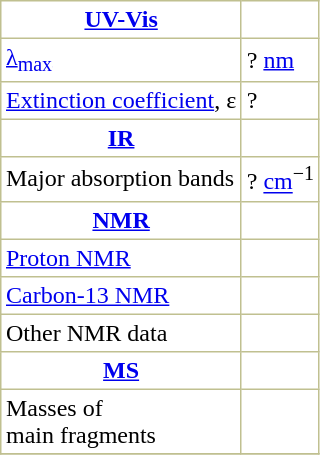<table border="1" cellspacing="0" cellpadding="3" style="margin: 0 0 0 0.5em; background: #FFFFFF; border-collapse: collapse; border-color: #C0C090;">
<tr>
<th><a href='#'>UV-Vis</a></th>
</tr>
<tr>
<td><a href='#'>λ<sub>max</sub></a></td>
<td>? <a href='#'>nm</a></td>
</tr>
<tr>
<td><a href='#'>Extinction coefficient</a>, ε</td>
<td>?</td>
</tr>
<tr>
<th><a href='#'>IR</a></th>
</tr>
<tr>
<td>Major absorption bands</td>
<td>? <a href='#'>cm</a><sup>−1</sup></td>
</tr>
<tr>
<th><a href='#'>NMR</a></th>
</tr>
<tr>
<td><a href='#'>Proton NMR</a> </td>
<td> </td>
</tr>
<tr>
<td><a href='#'>Carbon-13 NMR</a> </td>
<td> </td>
</tr>
<tr>
<td>Other NMR data </td>
<td> </td>
</tr>
<tr>
<th><a href='#'>MS</a></th>
</tr>
<tr>
<td>Masses of <br>main fragments</td>
<td>  </td>
</tr>
<tr>
</tr>
</table>
